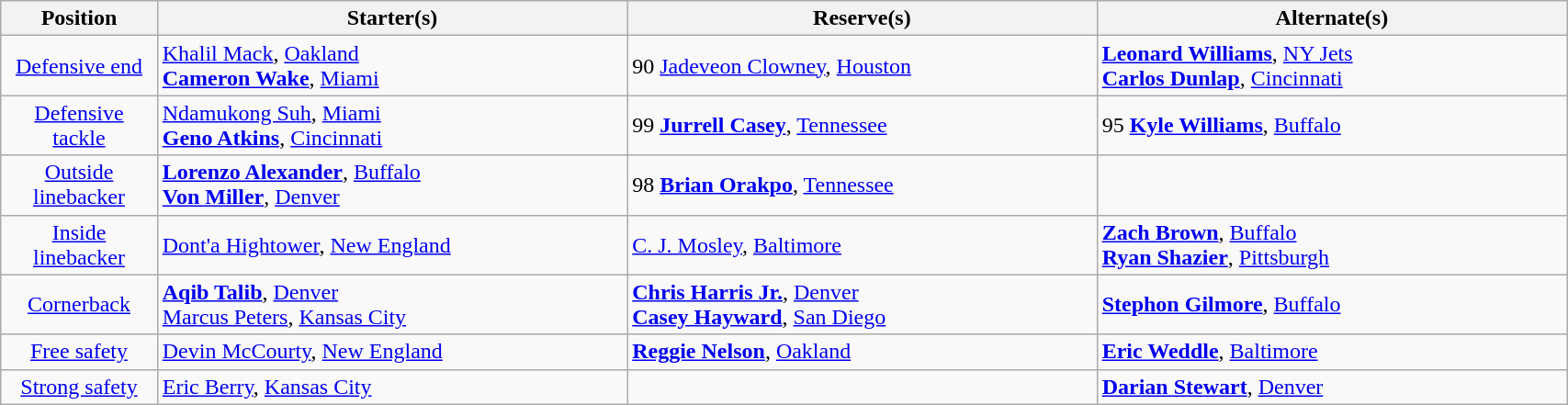<table class="wikitable" style="width:90%;">
<tr>
<th style="width:10%;">Position</th>
<th style="width:30%;">Starter(s)</th>
<th style="width:30%;">Reserve(s)</th>
<th style="width:30%;">Alternate(s)</th>
</tr>
<tr>
<td align=center><a href='#'>Defensive end</a></td>
<td> <a href='#'>Khalil Mack</a>, <a href='#'>Oakland</a><br> <strong><a href='#'>Cameron Wake</a></strong>, <a href='#'>Miami</a></td>
<td>90 <a href='#'>Jadeveon Clowney</a>, <a href='#'>Houston</a></td>
<td> <strong><a href='#'>Leonard Williams</a></strong>, <a href='#'>NY Jets</a><br> <strong><a href='#'>Carlos Dunlap</a></strong>, <a href='#'>Cincinnati</a></td>
</tr>
<tr>
<td align=center><a href='#'>Defensive tackle</a></td>
<td> <a href='#'>Ndamukong Suh</a>, <a href='#'>Miami</a><br> <strong><a href='#'>Geno Atkins</a></strong>, <a href='#'>Cincinnati</a></td>
<td>99 <strong><a href='#'>Jurrell Casey</a></strong>, <a href='#'>Tennessee</a></td>
<td>95 <strong><a href='#'>Kyle Williams</a></strong>, <a href='#'>Buffalo</a></td>
</tr>
<tr>
<td align=center><a href='#'>Outside linebacker</a></td>
<td> <strong><a href='#'>Lorenzo Alexander</a></strong>, <a href='#'>Buffalo</a><br> <strong><a href='#'>Von Miller</a></strong>, <a href='#'>Denver</a></td>
<td>98 <strong><a href='#'>Brian Orakpo</a></strong>, <a href='#'>Tennessee</a></td>
<td></td>
</tr>
<tr>
<td align=center><a href='#'>Inside linebacker</a></td>
<td> <a href='#'>Dont'a Hightower</a>, <a href='#'>New England</a></td>
<td> <a href='#'>C. J. Mosley</a>, <a href='#'>Baltimore</a></td>
<td> <strong><a href='#'>Zach Brown</a></strong>, <a href='#'>Buffalo</a><br> <strong><a href='#'>Ryan Shazier</a></strong>, <a href='#'>Pittsburgh</a></td>
</tr>
<tr>
<td align=center><a href='#'>Cornerback</a></td>
<td> <strong><a href='#'>Aqib Talib</a></strong>, <a href='#'>Denver</a><br> <a href='#'>Marcus Peters</a>, <a href='#'>Kansas City</a></td>
<td> <strong><a href='#'>Chris Harris Jr.</a></strong>, <a href='#'>Denver</a><br> <strong><a href='#'>Casey Hayward</a></strong>, <a href='#'>San Diego</a></td>
<td> <strong><a href='#'>Stephon Gilmore</a></strong>, <a href='#'>Buffalo</a></td>
</tr>
<tr>
<td align=center><a href='#'>Free safety</a></td>
<td> <a href='#'>Devin McCourty</a>, <a href='#'>New England</a></td>
<td> <strong><a href='#'>Reggie Nelson</a></strong>, <a href='#'>Oakland</a></td>
<td> <strong><a href='#'>Eric Weddle</a></strong>, <a href='#'>Baltimore</a></td>
</tr>
<tr>
<td align=center><a href='#'>Strong safety</a></td>
<td> <a href='#'>Eric Berry</a>, <a href='#'>Kansas City</a></td>
<td></td>
<td> <strong><a href='#'>Darian Stewart</a></strong>, <a href='#'>Denver</a></td>
</tr>
</table>
